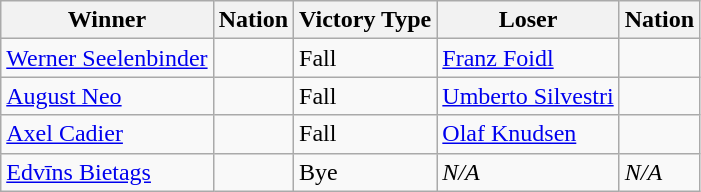<table class="wikitable sortable" style="text-align:left;">
<tr>
<th>Winner</th>
<th>Nation</th>
<th>Victory Type</th>
<th>Loser</th>
<th>Nation</th>
</tr>
<tr>
<td><a href='#'>Werner Seelenbinder</a></td>
<td></td>
<td>Fall</td>
<td><a href='#'>Franz Foidl</a></td>
<td></td>
</tr>
<tr>
<td><a href='#'>August Neo</a></td>
<td></td>
<td>Fall</td>
<td><a href='#'>Umberto Silvestri</a></td>
<td></td>
</tr>
<tr>
<td><a href='#'>Axel Cadier</a></td>
<td></td>
<td>Fall</td>
<td><a href='#'>Olaf Knudsen</a></td>
<td></td>
</tr>
<tr>
<td><a href='#'>Edvīns Bietags</a></td>
<td></td>
<td>Bye</td>
<td><em>N/A</em></td>
<td><em>N/A</em></td>
</tr>
</table>
